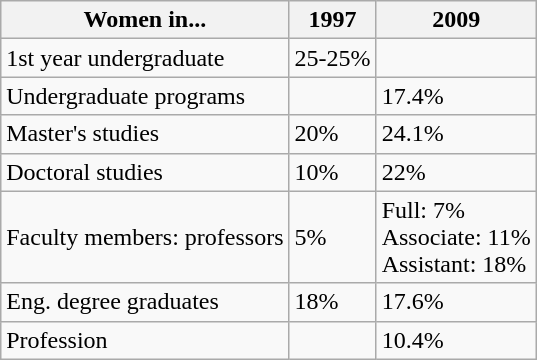<table class="wikitable" style="margin: 1em auto 1em 1em;float:right">
<tr>
<th>Women in...</th>
<th>1997</th>
<th>2009</th>
</tr>
<tr>
<td>1st year undergraduate</td>
<td>25-25%</td>
<td></td>
</tr>
<tr>
<td>Undergraduate programs</td>
<td></td>
<td>17.4%</td>
</tr>
<tr>
<td>Master's studies</td>
<td>20%</td>
<td>24.1%</td>
</tr>
<tr>
<td>Doctoral studies</td>
<td>10%</td>
<td>22%</td>
</tr>
<tr>
<td>Faculty members: professors</td>
<td>5%</td>
<td>Full: 7% <br> Associate: 11% <br>Assistant: 18%</td>
</tr>
<tr>
<td>Eng. degree graduates</td>
<td>18%</td>
<td>17.6%</td>
</tr>
<tr>
<td>Profession</td>
<td></td>
<td>10.4%</td>
</tr>
</table>
